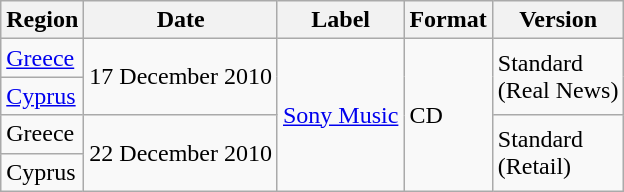<table class=wikitable>
<tr>
<th>Region</th>
<th>Date</th>
<th>Label</th>
<th>Format</th>
<th>Version</th>
</tr>
<tr>
<td><a href='#'>Greece</a></td>
<td rowspan="2">17 December 2010</td>
<td rowspan="4"><a href='#'>Sony Music</a></td>
<td rowspan="4">CD</td>
<td rowspan="2">Standard<br> (Real News)</td>
</tr>
<tr>
<td><a href='#'>Cyprus</a></td>
</tr>
<tr>
<td>Greece</td>
<td rowspan="2">22 December 2010</td>
<td rowspan="2">Standard<br> (Retail)</td>
</tr>
<tr>
<td>Cyprus</td>
</tr>
</table>
